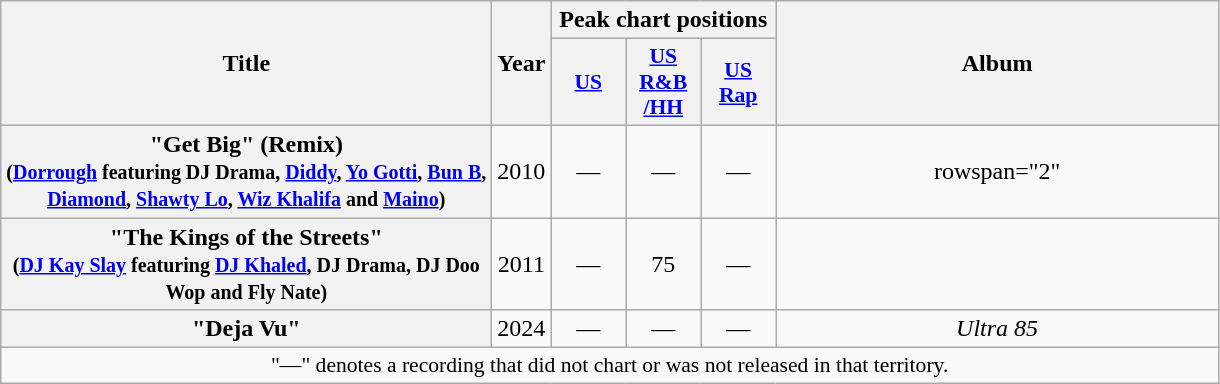<table class="wikitable plainrowheaders" style="text-align:center;" border="1">
<tr>
<th scope="col" rowspan="2" style="width:20em;">Title</th>
<th scope="col" rowspan="2">Year</th>
<th scope="col" colspan="3">Peak chart positions</th>
<th scope="col" rowspan="2" style="width:18em;">Album</th>
</tr>
<tr>
<th scope="col" style="width:3em;font-size:90%;"><a href='#'>US</a></th>
<th scope="col" style="width:3em;font-size:90%;"><a href='#'>US<br>R&B<br>/HH</a></th>
<th scope="col" style="width:3em;font-size:90%;"><a href='#'>US<br>Rap</a></th>
</tr>
<tr>
<th scope="row">"Get Big" (Remix)<br><small>(<a href='#'>Dorrough</a> featuring DJ Drama, <a href='#'>Diddy</a>, <a href='#'>Yo Gotti</a>, <a href='#'>Bun B</a>, <a href='#'>Diamond</a>, <a href='#'>Shawty Lo</a>, <a href='#'>Wiz Khalifa</a> and <a href='#'>Maino</a>)</small></th>
<td>2010</td>
<td>—</td>
<td>—</td>
<td>—</td>
<td>rowspan="2" </td>
</tr>
<tr>
<th scope="row">"The Kings of the Streets"<br><small>(<a href='#'>DJ Kay Slay</a> featuring <a href='#'>DJ Khaled</a>, DJ Drama, DJ Doo Wop and Fly Nate)</small></th>
<td>2011</td>
<td>—</td>
<td>75</td>
<td>—</td>
</tr>
<tr>
<th scope="row">"Deja Vu"<br></th>
<td>2024</td>
<td>—</td>
<td>—</td>
<td>—</td>
<td><em>Ultra 85</em></td>
</tr>
<tr>
<td colspan="6" style="font-size:90%">"—" denotes a recording that did not chart or was not released in that territory.</td>
</tr>
</table>
